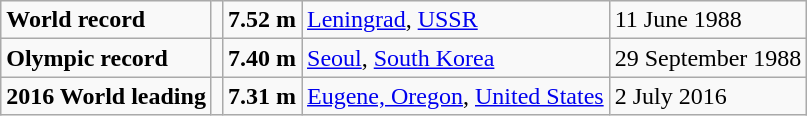<table class="wikitable">
<tr>
<td><strong>World record</strong></td>
<td></td>
<td><strong>7.52 m</strong></td>
<td><a href='#'>Leningrad</a>, <a href='#'>USSR</a></td>
<td>11 June 1988</td>
</tr>
<tr>
<td><strong>Olympic record</strong></td>
<td></td>
<td><strong>7.40 m</strong></td>
<td><a href='#'>Seoul</a>, <a href='#'>South Korea</a></td>
<td>29 September 1988</td>
</tr>
<tr>
<td><strong>2016 World leading</strong></td>
<td></td>
<td><strong>7.31 m</strong></td>
<td><a href='#'>Eugene, Oregon</a>, <a href='#'>United States</a></td>
<td>2 July 2016</td>
</tr>
</table>
